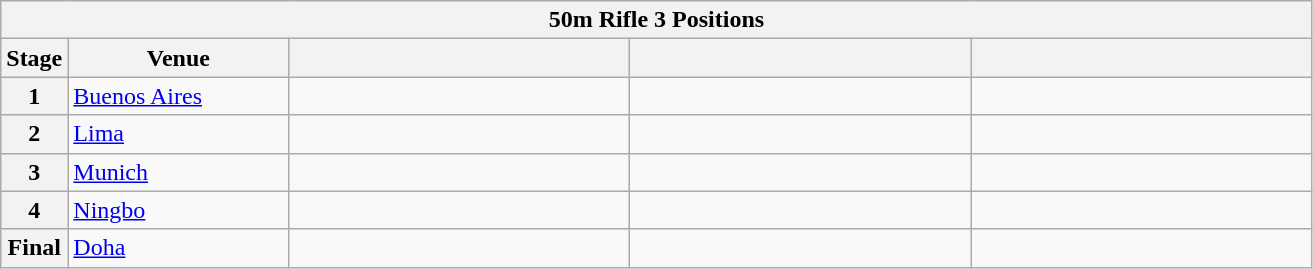<table class="wikitable">
<tr>
<th colspan="5">50m Rifle 3 Positions</th>
</tr>
<tr>
<th>Stage</th>
<th width=140>Venue</th>
<th width=220></th>
<th width=220></th>
<th width=220></th>
</tr>
<tr>
<th>1</th>
<td> <a href='#'>Buenos Aires</a></td>
<td></td>
<td></td>
<td></td>
</tr>
<tr>
<th>2</th>
<td> <a href='#'>Lima</a></td>
<td></td>
<td></td>
<td></td>
</tr>
<tr>
<th>3</th>
<td> <a href='#'>Munich</a></td>
<td></td>
<td></td>
<td></td>
</tr>
<tr>
<th>4</th>
<td> <a href='#'>Ningbo</a></td>
<td></td>
<td></td>
<td></td>
</tr>
<tr>
<th>Final</th>
<td> <a href='#'>Doha</a></td>
<td></td>
<td></td>
<td></td>
</tr>
</table>
